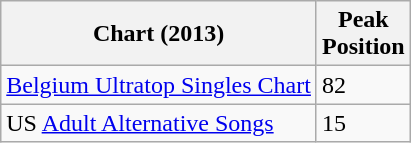<table class="wikitable">
<tr>
<th>Chart (2013)</th>
<th>Peak<br>Position</th>
</tr>
<tr>
<td><a href='#'>Belgium Ultratop Singles Chart</a></td>
<td>82</td>
</tr>
<tr>
<td>US <a href='#'>Adult Alternative Songs</a></td>
<td>15</td>
</tr>
</table>
